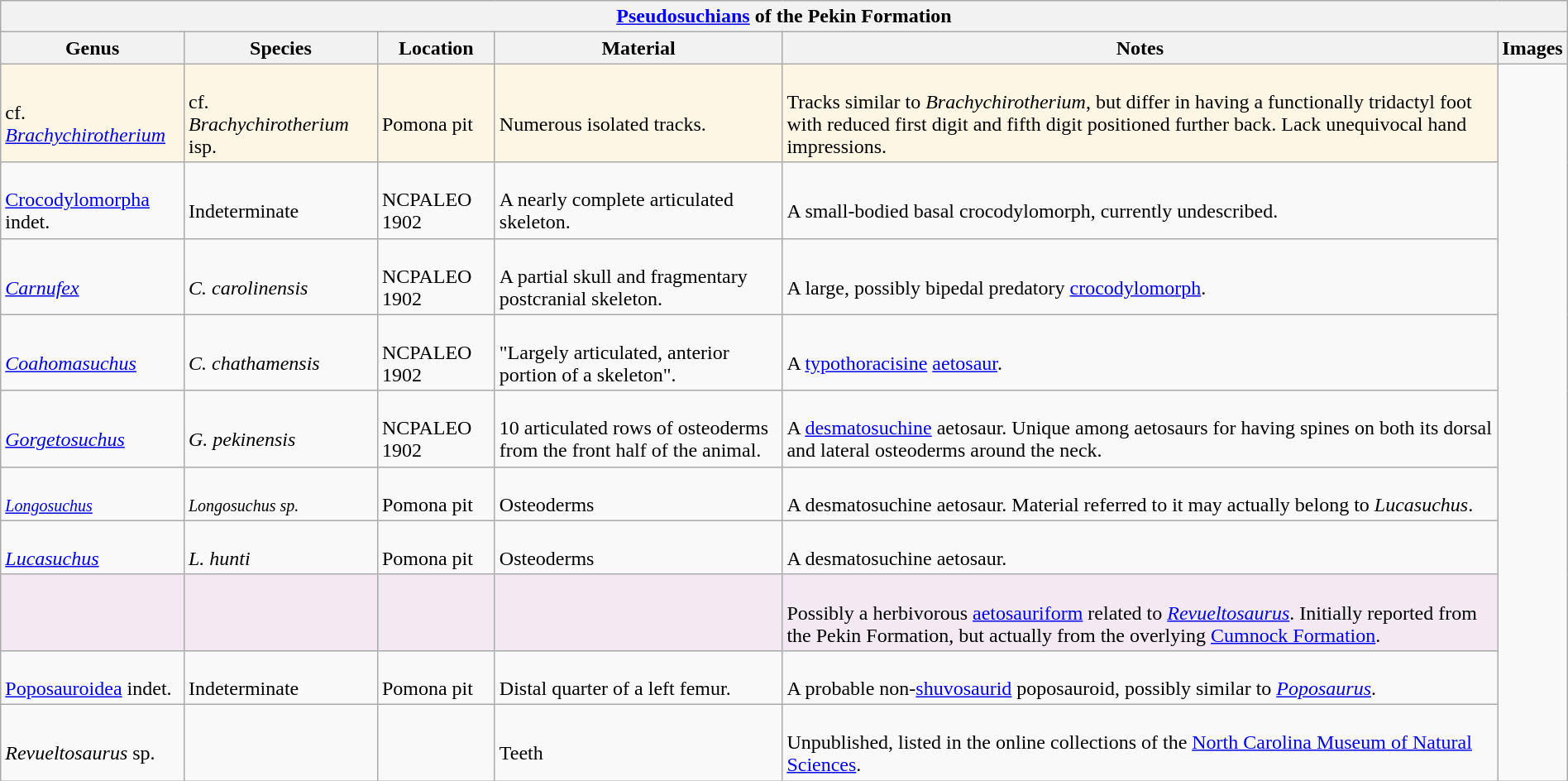<table class="wikitable" align="center" width="100%">
<tr>
<th colspan="6" align="center"><a href='#'>Pseudosuchians</a> of the Pekin Formation</th>
</tr>
<tr>
<th>Genus</th>
<th>Species</th>
<th>Location</th>
<th>Material</th>
<th>Notes</th>
<th>Images</th>
</tr>
<tr>
<td style="background:#FEF6E4;"><br>cf. <em><a href='#'>Brachychirotherium</a></em></td>
<td style="background:#FEF6E4;"><br>cf. <em>Brachychirotherium</em> isp.</td>
<td style="background:#FEF6E4;"><br>Pomona pit</td>
<td style="background:#FEF6E4;"><br>Numerous isolated tracks.</td>
<td style="background:#FEF6E4;"><br>Tracks similar to <em>Brachychirotherium</em>, but differ in having a functionally tridactyl foot with reduced first digit and fifth digit positioned further back. Lack unequivocal hand impressions.</td>
<td rowspan="10"><br>

</td>
</tr>
<tr>
<td><br><a href='#'>Crocodylomorpha</a> indet.</td>
<td><br>Indeterminate</td>
<td><br>NCPALEO 1902</td>
<td><br>A nearly complete articulated skeleton.</td>
<td><br>A small-bodied basal crocodylomorph, currently undescribed.</td>
</tr>
<tr>
<td><br><em><a href='#'>Carnufex</a></em></td>
<td><br><em>C. carolinensis</em></td>
<td><br>NCPALEO 1902</td>
<td><br>A partial skull and fragmentary postcranial skeleton.</td>
<td><br>A large, possibly bipedal predatory <a href='#'>crocodylomorph</a>.</td>
</tr>
<tr>
<td><br><em><a href='#'>Coahomasuchus</a></em></td>
<td><br><em>C. chathamensis</em></td>
<td><br>NCPALEO 1902</td>
<td><br>"Largely articulated, anterior portion of a skeleton".</td>
<td><br>A <a href='#'>typothoracisine</a> <a href='#'>aetosaur</a>.</td>
</tr>
<tr>
<td><br><em><a href='#'>Gorgetosuchus</a></em></td>
<td><br><em>G. pekinensis</em></td>
<td><br>NCPALEO 1902</td>
<td><br>10 articulated rows of osteoderms from the front half of the animal.</td>
<td><br>A <a href='#'>desmatosuchine</a> aetosaur. Unique among aetosaurs for having spines on both its dorsal and lateral osteoderms around the neck.</td>
</tr>
<tr>
<td><br><small><em><a href='#'>Longosuchus</a></em></small></td>
<td><br><small><em>Longosuchus sp.</em></small></td>
<td><br>Pomona pit</td>
<td><br>Osteoderms</td>
<td><br>A desmatosuchine aetosaur. Material referred to it may actually belong to <em>Lucasuchus</em>.</td>
</tr>
<tr>
<td><br><em><a href='#'>Lucasuchus</a></em></td>
<td><br><em>L. hunti</em></td>
<td><br>Pomona pit</td>
<td><br>Osteoderms</td>
<td><br>A desmatosuchine aetosaur.</td>
</tr>
<tr>
<td style="background:#f3e9f3;"><br></td>
<td style="background:#f3e9f3;"><br></td>
<td style="background:#f3e9f3;"></td>
<td style="background:#f3e9f3;"></td>
<td style="background:#f3e9f3;"><br>Possibly a herbivorous <a href='#'>aetosauriform</a> related to <em><a href='#'>Revueltosaurus</a></em>. Initially reported from the Pekin Formation, but actually from the overlying <a href='#'>Cumnock Formation</a>.</td>
</tr>
<tr>
<td><br><a href='#'>Poposauroidea</a> indet.</td>
<td><br>Indeterminate</td>
<td><br>Pomona pit</td>
<td><br>Distal quarter of a left femur.</td>
<td><br>A probable non-<a href='#'>shuvosaurid</a> poposauroid, possibly similar to <em><a href='#'>Poposaurus</a></em>.</td>
</tr>
<tr>
<td><br><em>Revueltosaurus</em> sp.</td>
<td></td>
<td></td>
<td><br>Teeth</td>
<td><br>Unpublished, listed in the online collections of the <a href='#'>North Carolina Museum of Natural Sciences</a>.</td>
</tr>
</table>
